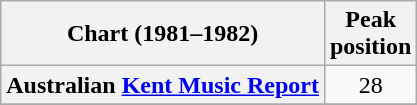<table class="wikitable sortable plainrowheaders">
<tr>
<th>Chart (1981–1982)</th>
<th>Peak<br>position</th>
</tr>
<tr>
<th scope="row">Australian <a href='#'>Kent Music Report</a></th>
<td style="text-align:center;">28</td>
</tr>
<tr>
</tr>
</table>
